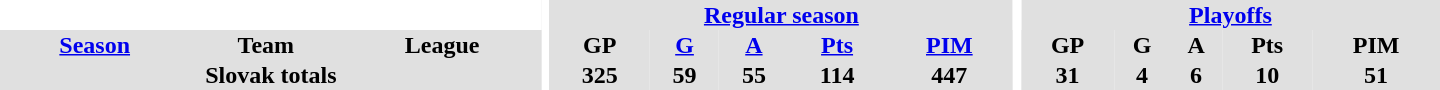<table border="0" cellpadding="1" cellspacing="0" style="text-align:center; width:60em">
<tr bgcolor="#e0e0e0">
<th colspan="3" bgcolor="#ffffff"></th>
<th rowspan="99" bgcolor="#ffffff"></th>
<th colspan="5"><a href='#'>Regular season</a></th>
<th rowspan="99" bgcolor="#ffffff"></th>
<th colspan="5"><a href='#'>Playoffs</a></th>
</tr>
<tr bgcolor="#e0e0e0">
<th><a href='#'>Season</a></th>
<th>Team</th>
<th>League</th>
<th>GP</th>
<th><a href='#'>G</a></th>
<th><a href='#'>A</a></th>
<th><a href='#'>Pts</a></th>
<th><a href='#'>PIM</a></th>
<th>GP</th>
<th>G</th>
<th>A</th>
<th>Pts</th>
<th>PIM</th>
</tr>
<tr>
</tr>
<tr bgcolor="#e0e0e0">
<th colspan="3">Slovak totals</th>
<th>325</th>
<th>59</th>
<th>55</th>
<th>114</th>
<th>447</th>
<th>31</th>
<th>4</th>
<th>6</th>
<th>10</th>
<th>51</th>
</tr>
</table>
